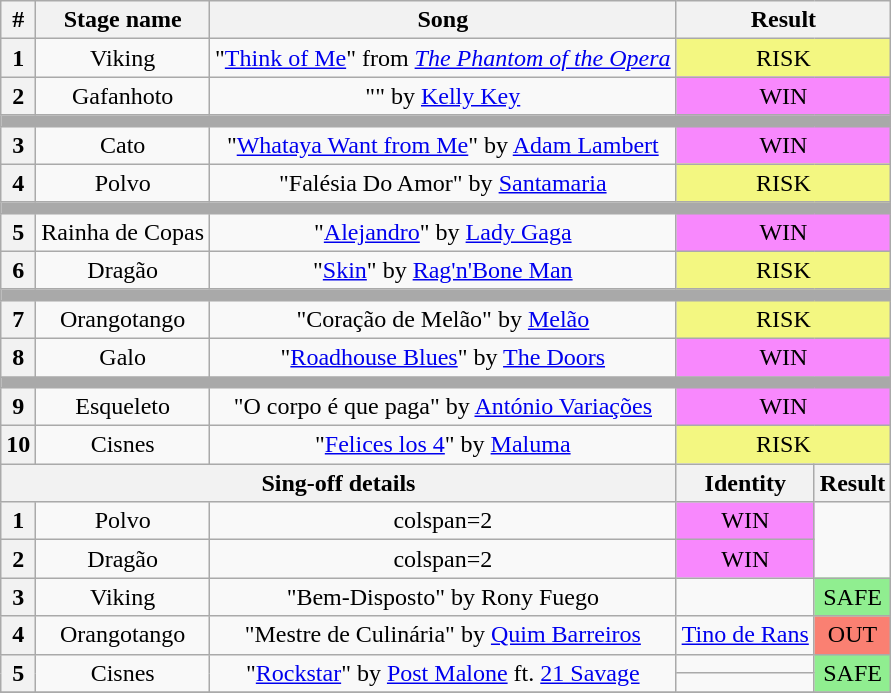<table class="wikitable plainrowheaders" style="text-align: center;">
<tr>
<th>#</th>
<th>Stage name</th>
<th>Song</th>
<th colspan=2>Result</th>
</tr>
<tr>
<th>1</th>
<td>Viking</td>
<td>"<a href='#'>Think of Me</a>" from <em><a href='#'>The Phantom of the Opera</a></em></td>
<td colspan=2 bgcolor="#F3F781">RISK</td>
</tr>
<tr>
<th>2</th>
<td>Gafanhoto</td>
<td>"" by <a href='#'>Kelly Key</a></td>
<td colspan=2 bgcolor="#F888FD">WIN</td>
</tr>
<tr>
<td colspan="5" style="background:darkgray"></td>
</tr>
<tr>
<th>3</th>
<td>Cato</td>
<td>"<a href='#'>Whataya Want from Me</a>" by <a href='#'>Adam Lambert</a></td>
<td colspan=2 bgcolor="#F888FD">WIN</td>
</tr>
<tr>
<th>4</th>
<td>Polvo</td>
<td>"Falésia Do Amor" by <a href='#'>Santamaria</a></td>
<td colspan=2 bgcolor="#F3F781">RISK</td>
</tr>
<tr>
<td colspan="5" style="background:darkgray"></td>
</tr>
<tr>
<th>5</th>
<td>Rainha de Copas</td>
<td>"<a href='#'>Alejandro</a>" by <a href='#'>Lady Gaga</a></td>
<td colspan=2 bgcolor="#F888FD">WIN</td>
</tr>
<tr>
<th>6</th>
<td>Dragão</td>
<td>"<a href='#'>Skin</a>" by <a href='#'>Rag'n'Bone Man</a></td>
<td colspan=2 bgcolor="#F3F781">RISK</td>
</tr>
<tr>
<td colspan="5" style="background:darkgray"></td>
</tr>
<tr>
<th>7</th>
<td>Orangotango</td>
<td>"Coração de Melão" by <a href='#'>Melão</a></td>
<td colspan=2 bgcolor="#F3F781">RISK</td>
</tr>
<tr>
<th>8</th>
<td>Galo</td>
<td>"<a href='#'>Roadhouse Blues</a>" by <a href='#'>The Doors</a></td>
<td colspan=2 bgcolor="#F888FD">WIN</td>
</tr>
<tr>
<td colspan="5" style="background:darkgray"></td>
</tr>
<tr>
<th>9</th>
<td>Esqueleto</td>
<td>"O corpo é que paga" by <a href='#'>António Variações</a></td>
<td colspan=2 bgcolor="#F888FD">WIN</td>
</tr>
<tr>
<th>10</th>
<td>Cisnes</td>
<td>"<a href='#'>Felices los 4</a>" by <a href='#'>Maluma</a></td>
<td colspan=2 bgcolor="#F3F781">RISK</td>
</tr>
<tr>
<th colspan="3">Sing-off details</th>
<th>Identity</th>
<th>Result</th>
</tr>
<tr>
<th>1</th>
<td>Polvo</td>
<td>colspan=2 </td>
<td bgcolor="F888FD">WIN</td>
</tr>
<tr>
<th>2</th>
<td>Dragão</td>
<td>colspan=2 </td>
<td bgcolor="F888FD">WIN</td>
</tr>
<tr>
<th>3</th>
<td>Viking</td>
<td>"Bem-Disposto" by Rony Fuego</td>
<td></td>
<td bgcolor=lightgreen>SAFE</td>
</tr>
<tr>
<th>4</th>
<td>Orangotango</td>
<td>"Mestre de Culinária" by <a href='#'>Quim Barreiros</a></td>
<td><a href='#'>Tino de Rans</a></td>
<td bgcolor=salmon>OUT</td>
</tr>
<tr>
<th rowspan="2">5</th>
<td rowspan="2">Cisnes</td>
<td rowspan="2">"<a href='#'>Rockstar</a>" by <a href='#'>Post Malone</a> ft. <a href='#'>21 Savage</a></td>
<td></td>
<td rowspan="2" bgcolor=lightgreen>SAFE</td>
</tr>
<tr>
<td></td>
</tr>
<tr>
</tr>
</table>
